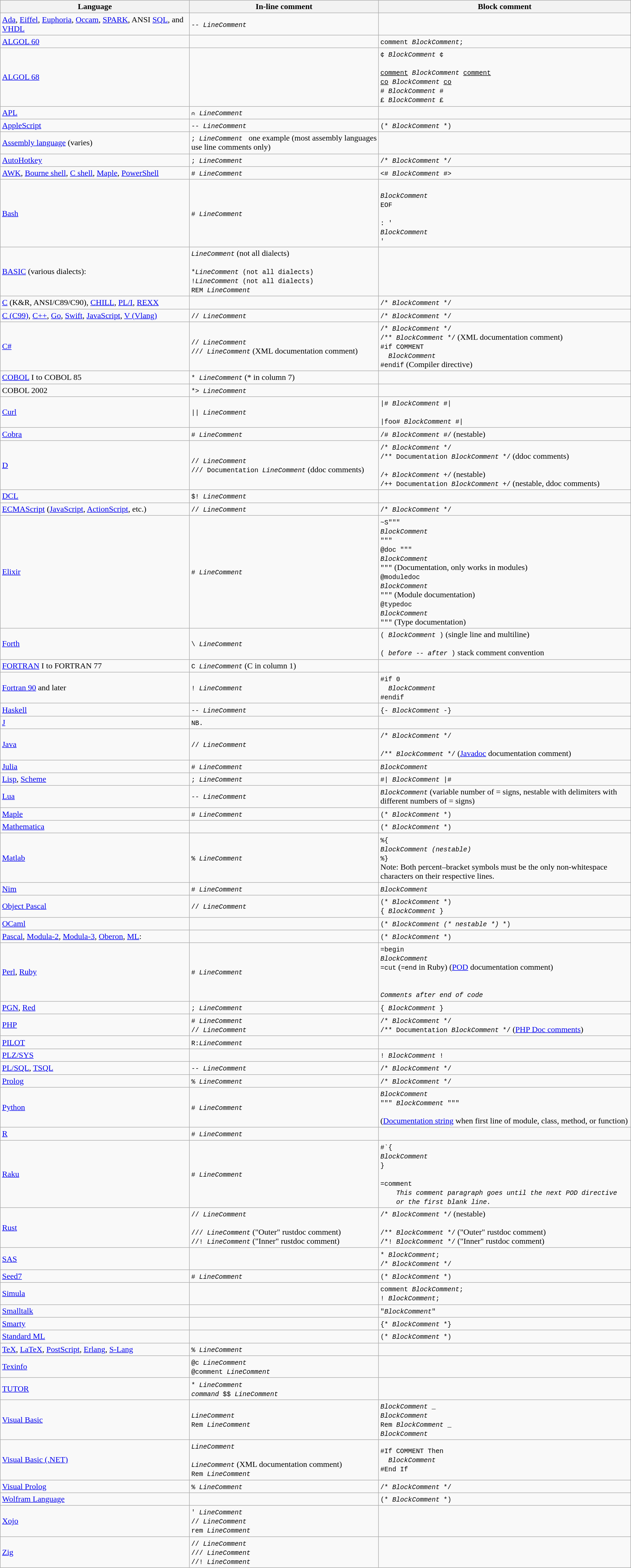<table class="wikitable">
<tr>
<th width=30%>Language</th>
<th width=30%>In-line comment</th>
<th width=40%>Block comment</th>
</tr>
<tr>
<td><a href='#'>Ada</a>, <a href='#'>Eiffel</a>, <a href='#'>Euphoria</a>, <a href='#'>Occam</a>, <a href='#'>SPARK</a>, ANSI <a href='#'>SQL</a>, and <a href='#'>VHDL</a></td>
<td><code>-- <em>LineComment</em></code></td>
<td></td>
</tr>
<tr>
<td><a href='#'>ALGOL 60</a></td>
<td></td>
<td><code>comment <em>BlockComment</em>;</code></td>
</tr>
<tr>
<td><a href='#'>ALGOL 68</a></td>
<td></td>
<td><code>¢ <em>BlockComment</em> ¢</code><br><br><code><u>comment</u> <em>BlockComment</em> <u>comment</u></code><br>
<code><u>co</u> <em>BlockComment</em> <u>co</u></code><br>
<code># <em>BlockComment</em> #</code><br>
<code>£ <em>BlockComment</em> £</code><br></td>
</tr>
<tr>
<td><a href='#'>APL</a></td>
<td><code>⍝ <em>LineComment</em></code></td>
<td></td>
</tr>
<tr>
<td><a href='#'>AppleScript</a></td>
<td><code>-- <em>LineComment</em></code></td>
<td><code>(* <em>BlockComment</em> *)</code></td>
</tr>
<tr>
<td><a href='#'>Assembly language</a> (varies)</td>
<td><code>; <em>LineComment</em></code>   one example (most assembly languages use line comments only)</td>
<td></td>
</tr>
<tr>
<td><a href='#'>AutoHotkey</a></td>
<td><code>; <em>LineComment</em></code></td>
<td><code>/* <em>BlockComment</em> */</code></td>
</tr>
<tr>
<td><a href='#'>AWK</a>, <a href='#'>Bourne shell</a>, <a href='#'>C shell</a>, <a href='#'>Maple</a>, <a href='#'>PowerShell</a></td>
<td><code># <em>LineComment</em></code></td>
<td><code><# <em>BlockComment</em> #></code></td>
</tr>
<tr>
<td><a href='#'>Bash</a></td>
<td><code># <em>LineComment</em></code></td>
<td><code><br><em>BlockComment</em><br>EOF</code><br><br><code>: '<br><em>BlockComment</em><br>'</code></td>
</tr>
<tr>
<td><a href='#'>BASIC</a> (various dialects):</td>
<td><code><em>LineComment</em></code> (not all dialects)<br><br><code>*<em>LineComment</em> (not all dialects)</code><br>
<code>!<em>LineComment</em> (not all dialects)</code><br>
<code>REM <em>LineComment</em></code></td>
<td></td>
</tr>
<tr>
<td><a href='#'>C</a> (K&R, ANSI/C89/C90), <a href='#'>CHILL</a>, <a href='#'>PL/I</a>, <a href='#'>REXX</a></td>
<td></td>
<td><code>/* <em>BlockComment</em> */</code></td>
</tr>
<tr>
<td><a href='#'>C (C99)</a>, <a href='#'>C++</a>, <a href='#'>Go</a>, <a href='#'>Swift</a>, <a href='#'>JavaScript</a>, <a href='#'>V (Vlang)</a></td>
<td><code>// <em>LineComment</em></code></td>
<td><code>/* <em>BlockComment</em> */</code></td>
</tr>
<tr>
<td><a href='#'>C#</a></td>
<td><code>// <em>LineComment</em></code><br><code>/// <em>LineComment</em></code> (XML documentation comment)</td>
<td><code>/* <em>BlockComment</em> */</code><br><code>/** <em>BlockComment</em> */</code> (XML documentation comment)<br><code>#if COMMENT<br>  <em>BlockComment</em><br>#endif</code> (Compiler directive)</td>
</tr>
<tr>
<td><a href='#'>COBOL</a> I to COBOL 85</td>
<td><code> * <em>LineComment</em></code> (* in column 7)</td>
<td></td>
</tr>
<tr>
<td>COBOL 2002</td>
<td><code>*> <em>LineComment</em></code></td>
<td></td>
</tr>
<tr>
<td><a href='#'>Curl</a></td>
<td><code>&#124;&#124; <em>LineComment</em></code></td>
<td><code>&#124;# <em>BlockComment</em> #&#124;</code><br><br><code>&#124;foo# <em>BlockComment</em> #&#124;</code></td>
</tr>
<tr>
<td><a href='#'>Cobra</a></td>
<td><code># <em>LineComment</em></code></td>
<td><code>/# <em>BlockComment</em> #/</code> (nestable)</td>
</tr>
<tr>
<td><a href='#'>D</a></td>
<td><code>// <em>LineComment</em></code><br><code>/// Documentation <em>LineComment</em></code> (ddoc comments)</td>
<td><code>/* <em>BlockComment</em> */</code><br><code>/** Documentation <em>BlockComment</em> */</code> (ddoc comments)<br><br><code>/+ <em>BlockComment</em> +/</code> (nestable)<br><code>/++ Documentation <em>BlockComment</em> +/</code> (nestable, ddoc comments)</td>
</tr>
<tr>
<td><a href='#'>DCL</a></td>
<td><code>$! <em>LineComment</em></code></td>
<td></td>
</tr>
<tr>
<td><a href='#'>ECMAScript</a> (<a href='#'>JavaScript</a>, <a href='#'>ActionScript</a>, etc.)</td>
<td><code>// <em>LineComment</em></code></td>
<td><code>/* <em>BlockComment</em> */</code></td>
</tr>
<tr>
<td><a href='#'>Elixir</a></td>
<td><code># <em>LineComment</em></code></td>
<td><code>~S"""<br><em>BlockComment</em><br>"""</code><br><code>@doc """<br><em>BlockComment</em><br>"""</code> (Documentation, only works in modules)<br><code>@moduledoc<br><em>BlockComment</em><br>"""</code> (Module documentation)<br><code>@typedoc<br><em>BlockComment</em><br>"""</code> (Type documentation)</td>
</tr>
<tr>
<td><a href='#'>Forth</a></td>
<td><code>\ <em>LineComment</em></code></td>
<td><code>( <em>BlockComment</em> )</code> (single line and multiline)<br><br><code>( <em>before</em> -- <em>after</em> )</code> stack comment convention</td>
</tr>
<tr>
<td><a href='#'>FORTRAN</a> I to FORTRAN 77</td>
<td><code>C <em>LineComment</em></code> (C in column 1)</td>
<td></td>
</tr>
<tr>
<td><a href='#'>Fortran 90</a> and later</td>
<td><code>! <em>LineComment</em></code></td>
<td><code>#if 0<br>  <em>BlockComment</em><br>#endif</code></td>
</tr>
<tr>
<td><a href='#'>Haskell</a></td>
<td><code>-- <em>LineComment</em></code></td>
<td><code>{- <em>BlockComment</em> -}</code></td>
</tr>
<tr>
<td><a href='#'>J</a></td>
<td><code>NB.</code></td>
<td></td>
</tr>
<tr>
<td><a href='#'>Java</a></td>
<td><code>// <em>LineComment</em></code></td>
<td><code>/* <em>BlockComment</em> */</code><br><br><code>/** <em>BlockComment</em> */</code> (<a href='#'>Javadoc</a> documentation comment)</td>
</tr>
<tr>
<td><a href='#'>Julia</a></td>
<td><code># <em>LineComment</em> </code></td>
<td><code> <em>BlockComment</em></code></td>
</tr>
<tr>
<td><a href='#'>Lisp</a>, <a href='#'>Scheme</a></td>
<td><code>; <em>LineComment</em></code></td>
<td><code>#&#124; <em>BlockComment</em> &#124;#</code></td>
</tr>
<tr>
<td><a href='#'>Lua</a></td>
<td><code>-- <em>LineComment</em></code></td>
<td><code><em>BlockComment</em></code> (variable number of = signs, nestable with delimiters with different numbers of = signs)</td>
</tr>
<tr>
<td><a href='#'>Maple</a></td>
<td><code># <em>LineComment</em></code></td>
<td><code>(* <em>BlockComment</em> *)</code></td>
</tr>
<tr>
<td><a href='#'>Mathematica</a></td>
<td></td>
<td><code>(* <em>BlockComment</em> *)</code></td>
</tr>
<tr>
<td><a href='#'>Matlab</a></td>
<td><code>% <em>LineComment</em></code></td>
<td><code>%{<br><em>BlockComment (nestable)</em><br>%}</code><br>Note: Both percent–bracket symbols must be the only non-whitespace characters on their respective lines.</td>
</tr>
<tr>
<td><a href='#'>Nim</a></td>
<td><code># <em>LineComment</em> </code></td>
<td><code> <em>BlockComment</em></code></td>
</tr>
<tr>
<td><a href='#'>Object Pascal</a></td>
<td><code>// <em>LineComment</em></code></td>
<td><code>(* <em>BlockComment</em> *)</code><br><code>{ <em>BlockComment</em> }</code></td>
</tr>
<tr>
<td><a href='#'>OCaml</a></td>
<td></td>
<td><code>(* <em>BlockComment (* nestable *)</em> *)</code></td>
</tr>
<tr>
<td><a href='#'>Pascal</a>, <a href='#'>Modula-2</a>, <a href='#'>Modula-3</a>, <a href='#'>Oberon</a>, <a href='#'>ML</a>:</td>
<td></td>
<td><code>(* <em>BlockComment</em> *)</code></td>
</tr>
<tr>
<td><a href='#'>Perl</a>, <a href='#'>Ruby</a></td>
<td><code># <em>LineComment</em> </code></td>
<td><code>=begin<br><em>BlockComment</em><br>=cut</code> (<code>=end</code> in Ruby) (<a href='#'>POD</a> documentation comment)<br><br><code><br><em>Comments after end of code</em></code></td>
</tr>
<tr>
<td><a href='#'>PGN</a>, <a href='#'>Red</a></td>
<td><code>; <em>LineComment</em></code></td>
<td><code>{ <em>BlockComment</em> }</code></td>
</tr>
<tr>
<td><a href='#'>PHP</a></td>
<td><code># <em>LineComment</em></code><br><code>// <em>LineComment</em></code></td>
<td><code>/* <em>BlockComment</em> */</code><br><code>/** Documentation <em>BlockComment</em> */</code> (<a href='#'>PHP Doc comments</a>)</td>
</tr>
<tr>
<td><a href='#'>PILOT</a></td>
<td><code>R:<em>LineComment</em></code></td>
<td></td>
</tr>
<tr>
<td><a href='#'>PLZ/SYS</a></td>
<td></td>
<td><code>! <em>BlockComment</em> !</code></td>
</tr>
<tr>
<td><a href='#'>PL/SQL</a>, <a href='#'>TSQL</a></td>
<td><code>-- <em>LineComment</em></code></td>
<td><code>/* <em>BlockComment</em> */</code></td>
</tr>
<tr>
<td><a href='#'>Prolog</a></td>
<td><code>% <em>LineComment</em></code></td>
<td><code>/* <em>BlockComment</em> */</code></td>
</tr>
<tr>
<td><a href='#'>Python</a></td>
<td><code># <em>LineComment</em> </code></td>
<td><code> <em>BlockComment</em><br>""" <em>BlockComment</em> """</code><br><br>(<a href='#'>Documentation string</a> when first line of module, class, method, or function)</td>
</tr>
<tr>
<td><a href='#'>R</a></td>
<td><code># <em>LineComment</em></code></td>
<td></td>
</tr>
<tr>
<td><a href='#'>Raku</a></td>
<td><code># <em>LineComment</em> </code></td>
<td><code>#`{<br><em>BlockComment</em><br>}</code><br><br><code>=comment<br><em>    This comment paragraph goes until the next POD directive</em><br><em>    or the first blank line.</em></code></td>
</tr>
<tr>
<td><a href='#'>Rust</a></td>
<td><code>// <em>LineComment</em></code><br><br><code>/// <em>LineComment</em></code>  ("Outer" rustdoc comment)<br>
<code>//! <em>LineComment</em></code>  ("Inner" rustdoc comment)</td>
<td><code>/* <em>BlockComment</em> */</code>  (nestable)<br><br><code>/** <em>BlockComment</em> */</code>  ("Outer" rustdoc comment)<br>
<code>/*! <em>BlockComment</em> */</code>  ("Inner" rustdoc comment)</td>
</tr>
<tr>
<td><a href='#'>SAS</a></td>
<td></td>
<td><code>* <em>BlockComment</em>;</code><br><code>/* <em>BlockComment</em> */</code></td>
</tr>
<tr>
<td><a href='#'>Seed7</a></td>
<td><code># <em>LineComment</em></code></td>
<td><code>(* <em>BlockComment</em> *)</code></td>
</tr>
<tr>
<td><a href='#'>Simula</a></td>
<td></td>
<td><code>comment <em>BlockComment</em>;</code><br><code>! <em>BlockComment</em>;</code></td>
</tr>
<tr>
<td><a href='#'>Smalltalk</a></td>
<td></td>
<td><code>"<em>BlockComment</em>"</code></td>
</tr>
<tr>
<td><a href='#'>Smarty</a></td>
<td></td>
<td><code>{* <em>BlockComment</em> *}</code></td>
</tr>
<tr>
<td><a href='#'>Standard ML</a></td>
<td></td>
<td><code>(* <em>BlockComment</em> *)</code></td>
</tr>
<tr>
<td><a href='#'>TeX</a>, <a href='#'>LaTeX</a>, <a href='#'>PostScript</a>, <a href='#'>Erlang</a>, <a href='#'>S-Lang</a></td>
<td><code>% <em>LineComment</em></code></td>
<td></td>
</tr>
<tr>
<td><a href='#'>Texinfo</a></td>
<td><code>@c <em>LineComment</em></code><br><code>@comment <em>LineComment</em></code></td>
<td></td>
</tr>
<tr>
<td><a href='#'>TUTOR</a></td>
<td><code>* <em>LineComment</em></code><br><code><em>command</em>       $$ <em>LineComment</em></code></td>
<td></td>
</tr>
<tr>
<td><a href='#'>Visual Basic</a></td>
<td><code> <em>LineComment</em></code><br><code>Rem <em>LineComment</em></code></td>
<td><code> <em>BlockComment</em> _<br><em>BlockComment</em></code><br><code>Rem <em>BlockComment</em> _<br><em>BlockComment</em></code></td>
</tr>
<tr>
<td><a href='#'>Visual Basic (.NET)</a></td>
<td><code> <em>LineComment</em></code><br><br><code> <em>LineComment</em></code> (XML documentation comment)<br>
<code>Rem <em>LineComment</em></code></td>
<td><code>#If COMMENT Then<br>  <em>BlockComment</em><br>#End If</code></td>
</tr>
<tr>
<td><a href='#'>Visual Prolog</a></td>
<td><code>% <em>LineComment</em></code></td>
<td><code>/* <em>BlockComment</em> */</code></td>
</tr>
<tr>
<td><a href='#'>Wolfram Language</a></td>
<td></td>
<td><code>(* <em>BlockComment</em> *)</code></td>
</tr>
<tr>
<td><a href='#'>Xojo</a></td>
<td><code>' <em>LineComment</em></code><br><code>// <em>LineComment</em></code><br><code>rem <em>LineComment</em></code></td>
</tr>
<tr>
<td><a href='#'>Zig</a></td>
<td><code>// <em>LineComment</em></code><br><code>/// <em>LineComment</em></code><br><code>//! <em>LineComment</em></code></td>
<td></td>
</tr>
</table>
